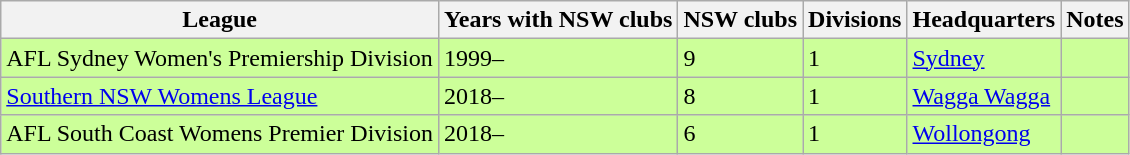<table class="wikitable sortable" style="font-size:100%">
<tr>
<th>League</th>
<th>Years with NSW clubs</th>
<th>NSW clubs</th>
<th>Divisions</th>
<th>Headquarters</th>
<th>Notes</th>
</tr>
<tr bgcolor="#CCFF99">
<td>AFL Sydney Women's Premiership Division</td>
<td>1999–</td>
<td>9</td>
<td>1</td>
<td><a href='#'>Sydney</a></td>
<td></td>
</tr>
<tr bgcolor="#CCFF99">
<td><a href='#'>Southern NSW Womens League</a></td>
<td>2018–</td>
<td>8</td>
<td>1</td>
<td><a href='#'>Wagga Wagga</a></td>
<td></td>
</tr>
<tr bgcolor="#CCFF99">
<td>AFL South Coast Womens Premier Division</td>
<td>2018–</td>
<td>6</td>
<td>1</td>
<td><a href='#'>Wollongong</a></td>
<td></td>
</tr>
</table>
